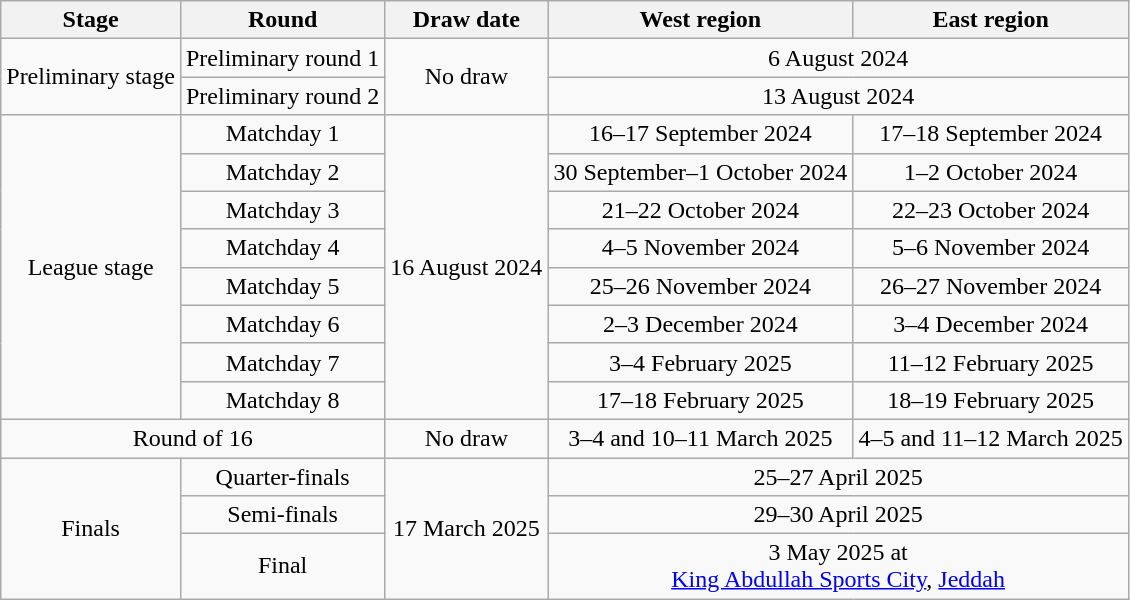<table class="wikitable" style="text-align:center">
<tr>
<th>Stage</th>
<th>Round</th>
<th>Draw date</th>
<th>West region</th>
<th>East region</th>
</tr>
<tr>
<td rowspan="2">Preliminary stage</td>
<td>Preliminary round 1</td>
<td rowspan="2">No draw</td>
<td colspan="2">6 August 2024</td>
</tr>
<tr>
<td>Preliminary round 2</td>
<td colspan="2">13 August 2024</td>
</tr>
<tr>
<td rowspan=8>League stage</td>
<td>Matchday 1</td>
<td rowspan="8">16 August 2024</td>
<td>16–17 September 2024</td>
<td>17–18 September 2024</td>
</tr>
<tr>
<td>Matchday 2</td>
<td>30 September–1 October 2024</td>
<td>1–2 October 2024</td>
</tr>
<tr>
<td>Matchday 3</td>
<td>21–22 October 2024</td>
<td>22–23 October 2024</td>
</tr>
<tr>
<td>Matchday 4</td>
<td>4–5 November 2024</td>
<td>5–6 November 2024</td>
</tr>
<tr>
<td>Matchday 5</td>
<td>25–26 November 2024</td>
<td>26–27 November 2024</td>
</tr>
<tr>
<td>Matchday 6</td>
<td>2–3 December 2024</td>
<td>3–4 December 2024</td>
</tr>
<tr>
<td>Matchday 7</td>
<td>3–4 February 2025</td>
<td>11–12 February 2025</td>
</tr>
<tr>
<td>Matchday 8</td>
<td>17–18 February 2025</td>
<td>18–19 February 2025</td>
</tr>
<tr>
<td colspan=2>Round of 16</td>
<td>No draw</td>
<td>3–4 and 10–11 March 2025</td>
<td>4–5 and 11–12 March 2025</td>
</tr>
<tr>
<td rowspan=3>Finals</td>
<td>Quarter-finals</td>
<td rowspan=3>17 March 2025</td>
<td colspan=2>25–27 April 2025</td>
</tr>
<tr>
<td>Semi-finals</td>
<td colspan=2>29–30 April 2025</td>
</tr>
<tr>
<td>Final</td>
<td colspan="2">3 May 2025 at <br> <a href='#'>King Abdullah Sports City</a>, <a href='#'>Jeddah</a></td>
</tr>
</table>
